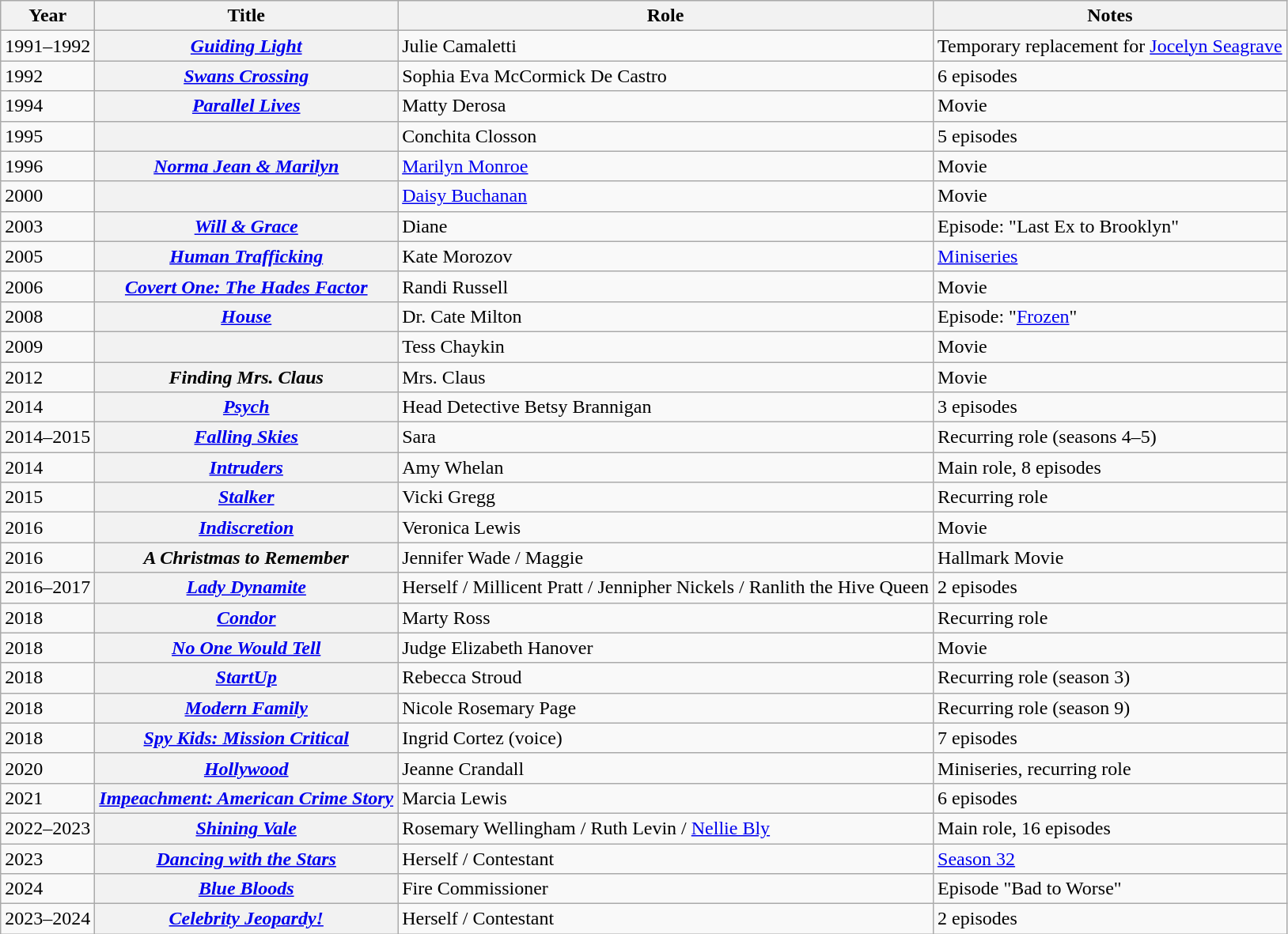<table class="wikitable sortable plainrowheaders">
<tr>
<th scope="col">Year</th>
<th scope="col">Title</th>
<th scope="col">Role</th>
<th scope="col">Notes</th>
</tr>
<tr>
<td>1991–1992</td>
<th scope="row"><em><a href='#'>Guiding Light</a></em></th>
<td>Julie Camaletti</td>
<td>Temporary replacement for <a href='#'>Jocelyn Seagrave</a></td>
</tr>
<tr>
<td>1992</td>
<th scope="row"><em><a href='#'>Swans Crossing</a></em></th>
<td>Sophia Eva McCormick De Castro</td>
<td>6 episodes</td>
</tr>
<tr>
<td>1994</td>
<th scope="row"><em><a href='#'>Parallel Lives</a></em></th>
<td>Matty Derosa</td>
<td>Movie</td>
</tr>
<tr>
<td>1995</td>
<th scope="row"><em></em></th>
<td>Conchita Closson</td>
<td>5 episodes</td>
</tr>
<tr>
<td>1996</td>
<th scope="row"><em><a href='#'>Norma Jean & Marilyn</a></em></th>
<td><a href='#'>Marilyn Monroe</a></td>
<td>Movie</td>
</tr>
<tr>
<td>2000</td>
<th scope="row"><em></em></th>
<td><a href='#'>Daisy Buchanan</a></td>
<td>Movie</td>
</tr>
<tr>
<td>2003</td>
<th scope="row"><em><a href='#'>Will & Grace</a></em></th>
<td>Diane</td>
<td>Episode: "Last Ex to Brooklyn"</td>
</tr>
<tr>
<td>2005</td>
<th scope="row"><em><a href='#'>Human Trafficking</a></em></th>
<td>Kate Morozov</td>
<td><a href='#'>Miniseries</a></td>
</tr>
<tr>
<td>2006</td>
<th scope="row"><em><a href='#'>Covert One: The Hades Factor</a></em></th>
<td>Randi Russell</td>
<td>Movie</td>
</tr>
<tr>
<td>2008</td>
<th scope="row"><em><a href='#'>House</a></em></th>
<td>Dr. Cate Milton</td>
<td>Episode: "<a href='#'>Frozen</a>"</td>
</tr>
<tr>
<td>2009</td>
<th scope="row"><em></em></th>
<td>Tess Chaykin</td>
<td>Movie</td>
</tr>
<tr>
<td>2012</td>
<th scope="row"><em>Finding Mrs. Claus</em></th>
<td>Mrs. Claus</td>
<td>Movie</td>
</tr>
<tr>
<td>2014</td>
<th scope="row"><em><a href='#'>Psych</a></em></th>
<td>Head Detective Betsy Brannigan</td>
<td>3 episodes</td>
</tr>
<tr>
<td>2014–2015</td>
<th scope="row"><em><a href='#'>Falling Skies</a></em></th>
<td>Sara</td>
<td>Recurring role (seasons 4–5)</td>
</tr>
<tr>
<td>2014</td>
<th scope="row"><em><a href='#'>Intruders</a></em></th>
<td>Amy Whelan</td>
<td>Main role, 8 episodes</td>
</tr>
<tr>
<td>2015</td>
<th scope="row"><em><a href='#'>Stalker</a></em></th>
<td>Vicki Gregg</td>
<td>Recurring role</td>
</tr>
<tr>
<td>2016</td>
<th scope="row"><em><a href='#'>Indiscretion</a></em></th>
<td>Veronica Lewis</td>
<td>Movie</td>
</tr>
<tr>
<td>2016</td>
<th scope="row"><em>A Christmas to Remember</em></th>
<td>Jennifer Wade / Maggie</td>
<td>Hallmark Movie</td>
</tr>
<tr>
<td>2016–2017</td>
<th scope="row"><em><a href='#'>Lady Dynamite</a></em></th>
<td>Herself / Millicent Pratt / Jennipher Nickels / Ranlith the Hive Queen</td>
<td>2 episodes</td>
</tr>
<tr>
<td>2018</td>
<th scope="row"><em><a href='#'>Condor</a></em></th>
<td>Marty Ross</td>
<td>Recurring role</td>
</tr>
<tr>
<td>2018</td>
<th scope="row"><em><a href='#'>No One Would Tell</a></em></th>
<td>Judge Elizabeth Hanover</td>
<td>Movie</td>
</tr>
<tr>
<td>2018</td>
<th scope="row"><em><a href='#'>StartUp</a></em></th>
<td>Rebecca Stroud</td>
<td>Recurring role (season 3)</td>
</tr>
<tr>
<td>2018</td>
<th scope="row"><em><a href='#'>Modern Family</a></em></th>
<td>Nicole Rosemary Page</td>
<td>Recurring role (season 9)</td>
</tr>
<tr>
<td>2018</td>
<th scope="row"><em><a href='#'>Spy Kids: Mission Critical</a></em></th>
<td>Ingrid Cortez (voice)</td>
<td>7 episodes</td>
</tr>
<tr>
<td>2020</td>
<th scope="row"><em><a href='#'>Hollywood</a></em></th>
<td>Jeanne Crandall</td>
<td>Miniseries, recurring role</td>
</tr>
<tr>
<td>2021</td>
<th scope="row"><em><a href='#'>Impeachment: American Crime Story</a></em></th>
<td>Marcia Lewis</td>
<td>6 episodes</td>
</tr>
<tr>
<td>2022–2023</td>
<th scope="row"><em><a href='#'>Shining Vale</a></em></th>
<td>Rosemary Wellingham / Ruth Levin / <a href='#'>Nellie Bly</a></td>
<td>Main role, 16 episodes</td>
</tr>
<tr>
<td>2023</td>
<th scope="row"><em><a href='#'>Dancing with the Stars</a></em></th>
<td>Herself / Contestant</td>
<td><a href='#'>Season 32</a></td>
</tr>
<tr>
<td>2024</td>
<th scope="row"><em><a href='#'>Blue Bloods</a></em></th>
<td>Fire Commissioner</td>
<td>Episode "Bad to Worse"</td>
</tr>
<tr>
<td>2023–2024</td>
<th scope="row"><em><a href='#'>Celebrity Jeopardy!</a></em></th>
<td>Herself / Contestant</td>
<td>2 episodes</td>
</tr>
</table>
